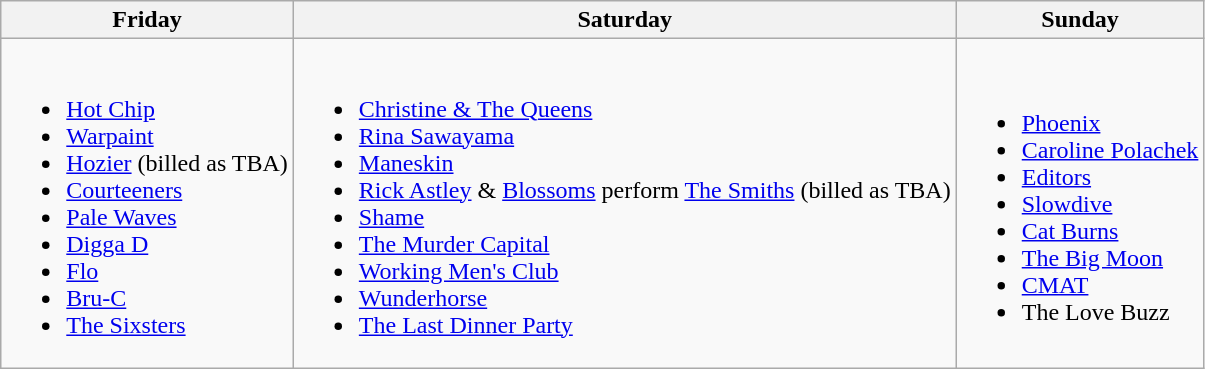<table class="wikitable">
<tr>
<th>Friday</th>
<th>Saturday</th>
<th>Sunday</th>
</tr>
<tr>
<td><br><ul><li><a href='#'>Hot Chip</a></li><li><a href='#'>Warpaint</a></li><li><a href='#'>Hozier</a> (billed as TBA)</li><li><a href='#'>Courteeners</a></li><li><a href='#'>Pale Waves</a></li><li><a href='#'>Digga D</a></li><li><a href='#'>Flo</a></li><li><a href='#'>Bru-C</a></li><li><a href='#'>The Sixsters</a></li></ul></td>
<td><br><ul><li><a href='#'>Christine & The Queens</a></li><li><a href='#'>Rina Sawayama</a></li><li><a href='#'>Maneskin</a></li><li><a href='#'>Rick Astley</a> & <a href='#'>Blossoms</a> perform <a href='#'>The Smiths</a> (billed as TBA)</li><li><a href='#'>Shame</a></li><li><a href='#'>The Murder Capital</a></li><li><a href='#'>Working Men's Club</a></li><li><a href='#'>Wunderhorse</a></li><li><a href='#'>The Last Dinner Party</a></li></ul></td>
<td><br><ul><li><a href='#'>Phoenix</a></li><li><a href='#'>Caroline Polachek</a></li><li><a href='#'>Editors</a></li><li><a href='#'>Slowdive</a></li><li><a href='#'>Cat Burns</a></li><li><a href='#'>The Big Moon</a></li><li><a href='#'>CMAT</a></li><li>The Love Buzz</li></ul></td>
</tr>
</table>
